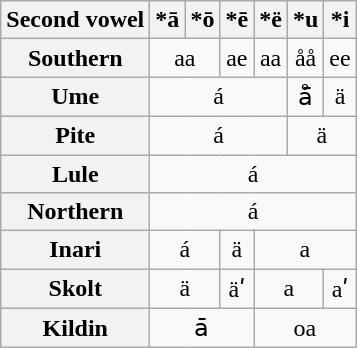<table class="wikitable" style="text-align: center;">
<tr>
<th>Second vowel</th>
<th>*ā</th>
<th>*ō</th>
<th>*ē</th>
<th>*ë</th>
<th>*u</th>
<th>*i</th>
</tr>
<tr>
<th>Southern</th>
<td colspan="2">aa</td>
<td>ae</td>
<td>aa</td>
<td>åå</td>
<td>ee</td>
</tr>
<tr>
<th>Ume</th>
<td colspan="4">á</td>
<td>å̄</td>
<td>ä</td>
</tr>
<tr>
<th>Pite</th>
<td colspan="4">á</td>
<td colspan="2">ä</td>
</tr>
<tr>
<th>Lule</th>
<td colspan="6">á</td>
</tr>
<tr>
<th>Northern</th>
<td colspan="6">á</td>
</tr>
<tr>
<th>Inari</th>
<td colspan="2">á</td>
<td>ä</td>
<td colspan="3">a</td>
</tr>
<tr>
<th>Skolt</th>
<td colspan="2">ä</td>
<td>äʹ</td>
<td colspan="2">a</td>
<td>aʹ</td>
</tr>
<tr>
<th>Kildin</th>
<td colspan="3">а̄</td>
<td colspan="3">оа</td>
</tr>
</table>
